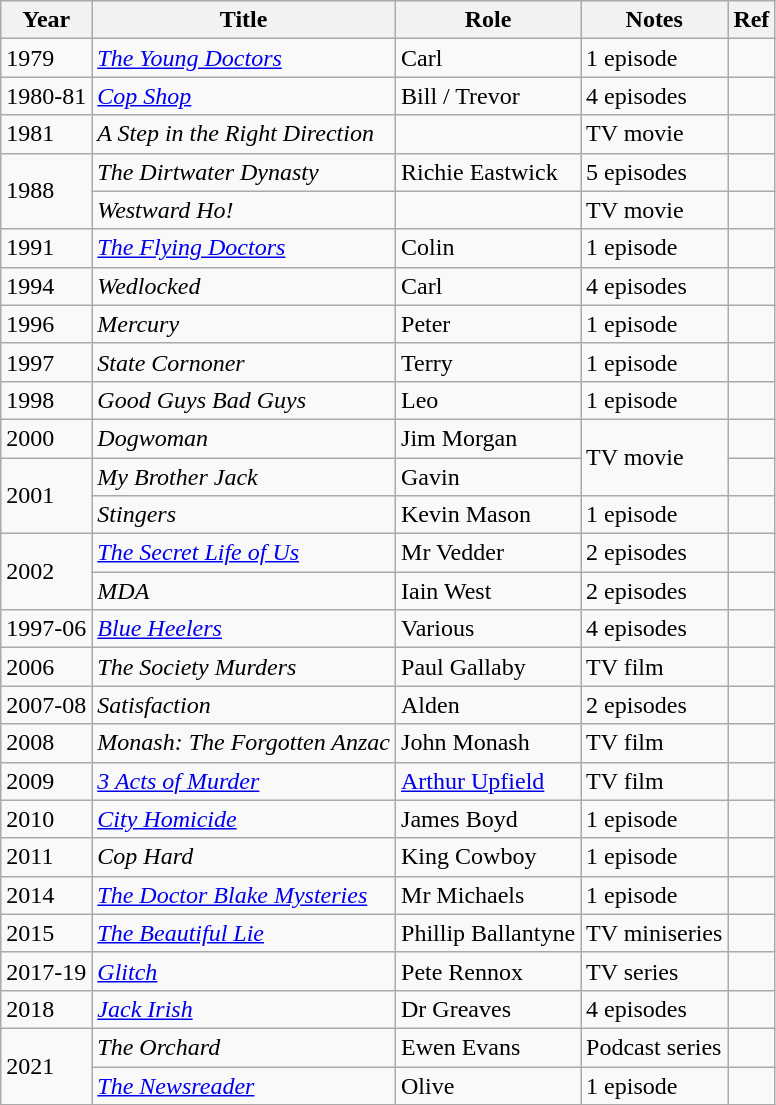<table class="wikitable sortable">
<tr>
<th>Year</th>
<th>Title</th>
<th>Role</th>
<th>Notes</th>
<th>Ref</th>
</tr>
<tr>
<td>1979</td>
<td><em><a href='#'>The Young Doctors</a></em></td>
<td>Carl</td>
<td>1 episode</td>
<td></td>
</tr>
<tr>
<td>1980-81</td>
<td><em><a href='#'>Cop Shop</a></em></td>
<td>Bill / Trevor</td>
<td>4 episodes</td>
<td></td>
</tr>
<tr>
<td>1981</td>
<td><em>A Step in the Right Direction</em></td>
<td></td>
<td>TV movie</td>
<td></td>
</tr>
<tr>
<td rowspan="2">1988</td>
<td><em>The Dirtwater Dynasty</em></td>
<td>Richie Eastwick</td>
<td>5 episodes</td>
<td></td>
</tr>
<tr>
<td><em>Westward Ho!</em></td>
<td></td>
<td>TV movie</td>
<td></td>
</tr>
<tr>
<td>1991</td>
<td><em><a href='#'>The Flying Doctors</a></em></td>
<td>Colin</td>
<td>1 episode</td>
<td></td>
</tr>
<tr>
<td>1994</td>
<td><em>Wedlocked</em></td>
<td>Carl</td>
<td>4 episodes</td>
<td></td>
</tr>
<tr>
<td>1996</td>
<td><em>Mercury</em></td>
<td>Peter</td>
<td>1 episode</td>
<td></td>
</tr>
<tr>
<td>1997</td>
<td><em>State Cornoner</em></td>
<td>Terry</td>
<td>1 episode</td>
<td></td>
</tr>
<tr>
<td>1998</td>
<td><em>Good Guys Bad Guys</em></td>
<td>Leo</td>
<td>1 episode</td>
<td></td>
</tr>
<tr>
<td>2000</td>
<td><em>Dogwoman</em></td>
<td>Jim Morgan</td>
<td rowspan="2">TV movie</td>
<td></td>
</tr>
<tr>
<td rowspan="2">2001</td>
<td><em>My Brother Jack</em></td>
<td>Gavin</td>
<td></td>
</tr>
<tr>
<td><em>Stingers</em></td>
<td>Kevin Mason</td>
<td>1 episode</td>
<td></td>
</tr>
<tr>
<td rowspan="2">2002</td>
<td><em><a href='#'>The Secret Life of Us</a></em></td>
<td>Mr Vedder</td>
<td>2 episodes</td>
<td></td>
</tr>
<tr>
<td><em>MDA</em></td>
<td>Iain West</td>
<td>2 episodes</td>
<td></td>
</tr>
<tr>
<td>1997-06</td>
<td><em><a href='#'>Blue Heelers</a></em></td>
<td>Various</td>
<td>4 episodes</td>
<td></td>
</tr>
<tr>
<td>2006</td>
<td><em>The Society Murders</em></td>
<td>Paul Gallaby</td>
<td>TV film</td>
<td></td>
</tr>
<tr>
<td>2007-08</td>
<td><em>Satisfaction</em></td>
<td>Alden</td>
<td>2 episodes</td>
<td></td>
</tr>
<tr>
<td>2008</td>
<td><em>Monash: The Forgotten Anzac</em></td>
<td>John Monash</td>
<td>TV film</td>
<td></td>
</tr>
<tr>
<td>2009</td>
<td><em><a href='#'>3 Acts of Murder</a></em></td>
<td><a href='#'>Arthur Upfield</a></td>
<td>TV film</td>
<td></td>
</tr>
<tr>
<td>2010</td>
<td><em><a href='#'>City Homicide</a></em></td>
<td>James Boyd</td>
<td>1 episode</td>
<td></td>
</tr>
<tr>
<td>2011</td>
<td><em>Cop Hard</em></td>
<td>King Cowboy</td>
<td>1 episode</td>
<td></td>
</tr>
<tr>
<td>2014</td>
<td><em><a href='#'>The Doctor Blake Mysteries</a></em></td>
<td>Mr Michaels</td>
<td>1 episode</td>
<td></td>
</tr>
<tr>
<td>2015</td>
<td><em><a href='#'>The Beautiful Lie</a></em></td>
<td>Phillip Ballantyne</td>
<td>TV miniseries</td>
<td></td>
</tr>
<tr>
<td>2017-19</td>
<td><em><a href='#'>Glitch</a></em></td>
<td>Pete Rennox</td>
<td>TV series</td>
<td></td>
</tr>
<tr>
<td>2018</td>
<td><em><a href='#'>Jack Irish</a></em></td>
<td>Dr Greaves</td>
<td>4 episodes</td>
<td></td>
</tr>
<tr>
<td rowspan="2">2021</td>
<td><em>The Orchard</em></td>
<td>Ewen Evans</td>
<td>Podcast series</td>
<td></td>
</tr>
<tr>
<td><em><a href='#'>The Newsreader</a></em></td>
<td>Olive</td>
<td>1 episode</td>
<td></td>
</tr>
</table>
